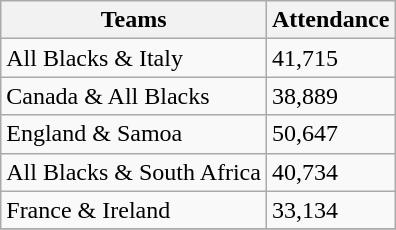<table class="wikitable sortable collapsible" border="1">
<tr>
<th>Teams</th>
<th>Attendance</th>
</tr>
<tr>
<td>All Blacks & Italy</td>
<td>41,715</td>
</tr>
<tr>
<td>Canada & All Blacks</td>
<td>38,889</td>
</tr>
<tr>
<td>England & Samoa</td>
<td>50,647</td>
</tr>
<tr>
<td>All Blacks & South Africa</td>
<td>40,734</td>
</tr>
<tr>
<td>France & Ireland</td>
<td>33,134</td>
</tr>
<tr>
</tr>
</table>
